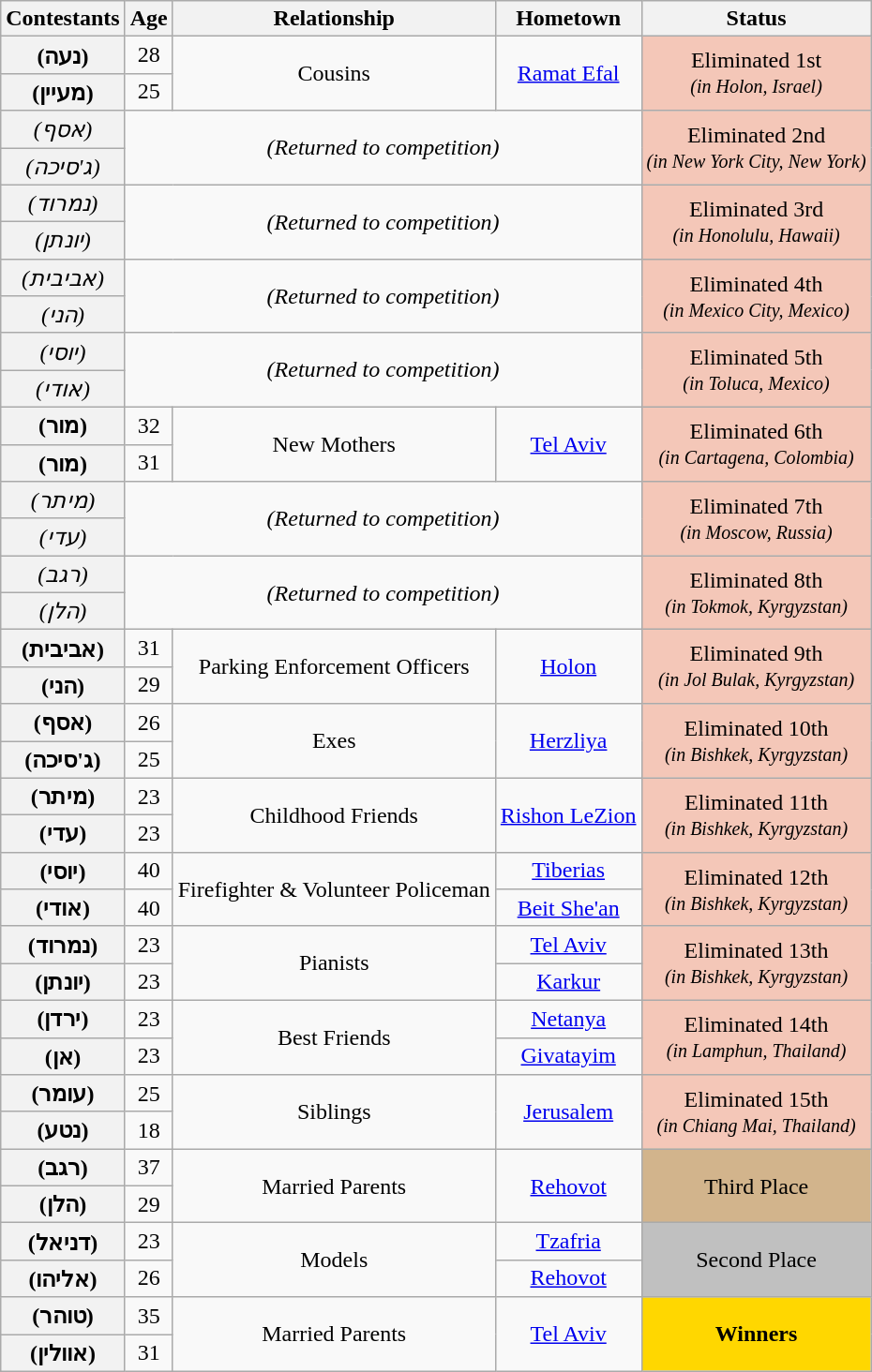<table class="wikitable sortable" style="text-align:center;">
<tr>
<th scope="col">Contestants</th>
<th scope="col">Age</th>
<th class="unsortable" scope="col">Relationship</th>
<th scope="col" class="unsortable">Hometown</th>
<th scope="col">Status</th>
</tr>
<tr>
<th scope="row"> (נעה)</th>
<td>28</td>
<td rowspan="2">Cousins</td>
<td rowspan="2"><a href='#'>Ramat Efal</a></td>
<td rowspan="2" bgcolor="f4c7b8">Eliminated 1st<br><small><em>(in Holon, Israel)</em></small></td>
</tr>
<tr>
<th scope="row"> (מעיין)</th>
<td>25</td>
</tr>
<tr>
<th scope="row" style="text-align:center;font-weight:normal"><em> (אסף)</em></th>
<td colspan="3" rowspan="2"><em>(Returned to competition)</em></td>
<td rowspan="2" bgcolor="f4c7b8">Eliminated 2nd<br><small><em>(in New York City, New York)</em></small></td>
</tr>
<tr>
<th scope="row" style="text-align:center;font-weight:normal"><em> (ג'סיכה)</em></th>
</tr>
<tr>
<th scope="row" style="text-align:center;font-weight:normal"><em> (נמרוד)</em></th>
<td colspan="3" rowspan="2"><em>(Returned to competition)</em></td>
<td rowspan="2" bgcolor="f4c7b8">Eliminated 3rd<br><small><em>(in Honolulu, Hawaii)</em></small></td>
</tr>
<tr>
<th scope="row" style="text-align:center;font-weight:normal"><em> (יונתן)</em></th>
</tr>
<tr>
<th scope="row" style="text-align:center;font-weight:normal"><em> (אביבית)</em></th>
<td colspan="3" rowspan="2"><em>(Returned to competition)</em></td>
<td rowspan="2" bgcolor="f4c7b8">Eliminated 4th<br><small><em>(in Mexico City, Mexico)</em></small></td>
</tr>
<tr>
<th scope="row" style="text-align:center;font-weight:normal"><em> (הני)</em></th>
</tr>
<tr>
<th scope="row" style="text-align:center;font-weight:normal"><em> (יוסי)</em></th>
<td colspan="3" rowspan="2"><em>(Returned to competition)</em></td>
<td rowspan="2" bgcolor="f4c7b8">Eliminated 5th<br><small><em>(in Toluca, Mexico)</em></small></td>
</tr>
<tr>
<th scope="row" style="text-align:center;font-weight:normal"><em> (אודי)</em></th>
</tr>
<tr>
<th scope="row"> (מור)</th>
<td>32</td>
<td rowspan="2">New Mothers</td>
<td rowspan="2"><a href='#'>Tel Aviv</a></td>
<td rowspan="2" bgcolor="f4c7b8">Eliminated 6th<br><small><em>(in Cartagena, Colombia)</em></small></td>
</tr>
<tr>
<th scope="row"> (מור)</th>
<td>31</td>
</tr>
<tr>
<th scope="row" style="text-align:center;font-weight:normal"><em> (מיתר)</em></th>
<td colspan="3" rowspan="2"><em>(Returned to competition)</em></td>
<td rowspan="2" bgcolor="f4c7b8">Eliminated 7th<br><small><em>(in Moscow, Russia)</em></small></td>
</tr>
<tr>
<th scope="row" style="text-align:center;font-weight:normal"><em> (עדי)</em></th>
</tr>
<tr>
<th scope="row" style="text-align:center;font-weight:normal"><em> (רגב)</em></th>
<td colspan="3" rowspan="2"><em>(Returned to competition)</em></td>
<td rowspan="2" bgcolor="f4c7b8">Eliminated 8th<br><small><em>(in Tokmok, Kyrgyzstan)</em></small></td>
</tr>
<tr>
<th scope="row" style="text-align:center;font-weight:normal"><em> (הלן)</em></th>
</tr>
<tr>
<th scope="row"> (אביבית)</th>
<td>31</td>
<td rowspan="2">Parking Enforcement Officers</td>
<td rowspan="2"><a href='#'>Holon</a></td>
<td rowspan="2" bgcolor="f4c7b8">Eliminated 9th<br><small><em>(in Jol Bulak, Kyrgyzstan)</em></small></td>
</tr>
<tr>
<th scope="row"> (הני)</th>
<td>29</td>
</tr>
<tr>
<th scope="row"> (אסף)</th>
<td>26</td>
<td rowspan="2">Exes</td>
<td rowspan="2"><a href='#'>Herzliya</a></td>
<td rowspan="2" bgcolor="f4c7b8">Eliminated 10th<br><small><em>(in Bishkek, Kyrgyzstan)</em></small></td>
</tr>
<tr>
<th scope="row"> (ג'סיכה)</th>
<td>25</td>
</tr>
<tr>
<th scope="row"> (מיתר)</th>
<td>23</td>
<td rowspan="2">Childhood Friends</td>
<td rowspan="2"><a href='#'>Rishon LeZion</a></td>
<td rowspan="2" bgcolor="f4c7b8">Eliminated 11th<br><small><em>(in Bishkek, Kyrgyzstan)</em></small></td>
</tr>
<tr>
<th scope="row"> (עדי)</th>
<td>23</td>
</tr>
<tr>
<th scope="row"> (יוסי)</th>
<td>40</td>
<td rowspan="2">Firefighter & Volunteer Policeman</td>
<td><a href='#'>Tiberias</a></td>
<td rowspan="2" bgcolor="f4c7b8">Eliminated 12th<br><small><em>(in Bishkek, Kyrgyzstan)</em></small></td>
</tr>
<tr>
<th scope="row"> (אודי)</th>
<td>40</td>
<td><a href='#'>Beit She'an</a></td>
</tr>
<tr>
<th scope="row"> (נמרוד)</th>
<td>23</td>
<td rowspan="2">Pianists</td>
<td><a href='#'>Tel Aviv</a></td>
<td rowspan="2" bgcolor="f4c7b8">Eliminated 13th<br><small><em>(in Bishkek, Kyrgyzstan)</em></small></td>
</tr>
<tr>
<th scope="row"> (יונתן)</th>
<td>23</td>
<td><a href='#'>Karkur</a></td>
</tr>
<tr>
<th scope="row"> (ירדן)</th>
<td>23</td>
<td rowspan="2">Best Friends</td>
<td><a href='#'>Netanya</a></td>
<td rowspan="2" bgcolor="f4c7b8">Eliminated 14th<br><small><em>(in Lamphun, Thailand)</em></small></td>
</tr>
<tr>
<th scope="row"> (אן)</th>
<td>23</td>
<td><a href='#'>Givatayim</a></td>
</tr>
<tr>
<th scope="row"> (עומר)</th>
<td>25</td>
<td rowspan="2">Siblings</td>
<td rowspan="2"><a href='#'>Jerusalem</a></td>
<td rowspan="2" bgcolor="f4c7b8">Eliminated 15th<br><small><em>(in Chiang Mai, Thailand)</em></small></td>
</tr>
<tr>
<th scope="row"> (נטע)</th>
<td>18</td>
</tr>
<tr>
<th scope="row"> (רגב)</th>
<td>37</td>
<td rowspan="2">Married Parents</td>
<td rowspan="2"><a href='#'>Rehovot</a></td>
<td rowspan="2" bgcolor="tan">Third Place</td>
</tr>
<tr>
<th scope="row"> (הלן)</th>
<td>29</td>
</tr>
<tr>
<th scope="row"> (דניאל)</th>
<td>23</td>
<td rowspan="2">Models</td>
<td><a href='#'>Tzafria</a></td>
<td rowspan="2" bgcolor="silver">Second Place</td>
</tr>
<tr>
<th scope="row"> (אליהו)</th>
<td>26</td>
<td><a href='#'>Rehovot</a></td>
</tr>
<tr>
<th scope="row"> (טוהר)</th>
<td>35</td>
<td rowspan="2">Married Parents</td>
<td rowspan="2"><a href='#'>Tel Aviv</a></td>
<td rowspan="2" bgcolor="gold"><strong>Winners</strong></td>
</tr>
<tr>
<th scope="row"> (אוולין)</th>
<td>31</td>
</tr>
</table>
